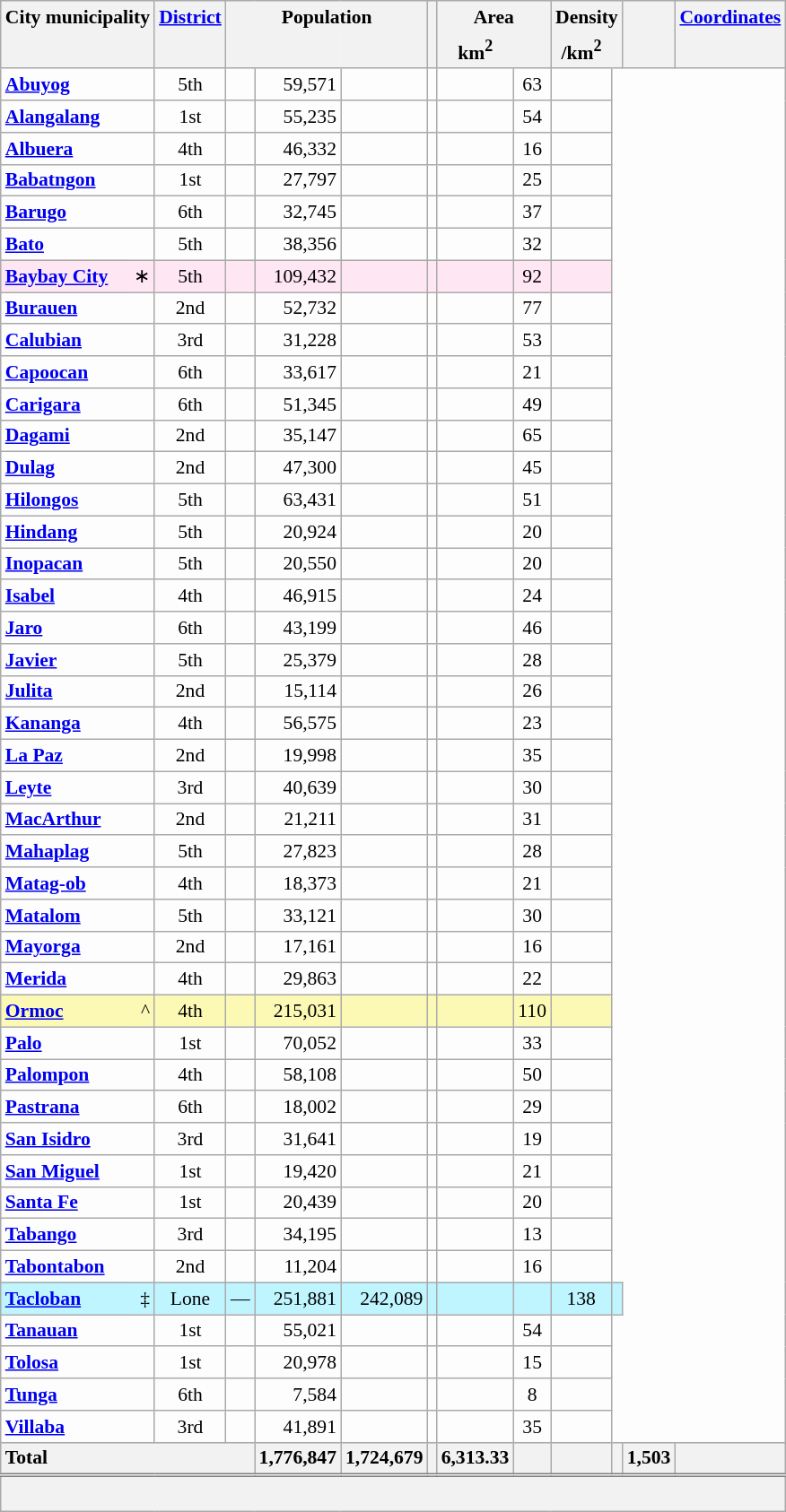<table class="wikitable sortable" style="margin:auto;table-layout:fixed;text-align:right;background-color:#FDFDFD;font-size:90%;border-collapse:collapse;">
<tr>
<th scope="col" style="border-bottom:none;" class="unsortable" colspan=2>City  municipality</th>
<th scope="col" style="border-bottom:none;" class="unsortable"><a href='#'>District</a></th>
<th scope="col" style="border-bottom:none;" class="unsortable" colspan=3>Population</th>
<th scope="col" style="border-bottom:none;" class="unsortable"></th>
<th scope="col" style="border-bottom:none;" class="unsortable" colspan=2>Area</th>
<th scope="col" style="border-bottom:none;" class="unsortable" colspan=2>Density</th>
<th scope="col" style="border-bottom:none;" class="unsortable"></th>
<th scope="col" style="border-bottom:none;" class="unsortable"><a href='#'>Coordinates</a></th>
</tr>
<tr>
<th scope="col" style="border-top:none;" colspan=2></th>
<th scope="col" style="border-top:none;"></th>
<th scope="col" style="border-style:hidden hidden solid solid;" colspan=2></th>
<th scope="col" style="border-style:hidden solid solid hidden;"></th>
<th scope="col" style="border-top:none;"></th>
<th scope="col" style="border-style:hidden hidden solid solid;">km<sup>2</sup></th>
<th scope="col" style="border-style:hidden solid solid hidden;" class="unsortable"></th>
<th scope="col" style="border-style:hidden hidden solid solid;">/km<sup>2</sup></th>
<th scope="col" style="border-style:hidden solid solid hidden;" class="unsortable"></th>
<th scope="col" style="border-top:none;"></th>
<th scope="col" style="border-top:none;"></th>
</tr>
<tr>
<th scope="row" style="text-align:left;background-color:initial;" colspan=2><a href='#'>Abuyog</a></th>
<td style="text-align:center;">5th</td>
<td></td>
<td>59,571</td>
<td></td>
<td></td>
<td></td>
<td style="text-align:center;">63</td>
<td style="text-align:center;"></td>
</tr>
<tr>
<th scope="row" style="text-align:left;background-color:initial;" colspan=2><a href='#'>Alangalang</a></th>
<td style="text-align:center;">1st</td>
<td></td>
<td>55,235</td>
<td></td>
<td></td>
<td></td>
<td style="text-align:center;">54</td>
<td style="text-align:center;"></td>
</tr>
<tr>
<th scope="row" style="text-align:left;background-color:initial;" colspan=2><a href='#'>Albuera</a></th>
<td style="text-align:center;">4th</td>
<td></td>
<td>46,332</td>
<td></td>
<td></td>
<td></td>
<td style="text-align:center;">16</td>
<td style="text-align:center;"></td>
</tr>
<tr>
<th scope="row" style="text-align:left;background-color:initial;" colspan=2><a href='#'>Babatngon</a></th>
<td style="text-align:center;">1st</td>
<td></td>
<td>27,797</td>
<td></td>
<td></td>
<td></td>
<td style="text-align:center;">25</td>
<td style="text-align:center;"></td>
</tr>
<tr>
<th scope="row" style="text-align:left;background-color:initial;" colspan=2><a href='#'>Barugo</a></th>
<td style="text-align:center;">6th</td>
<td></td>
<td>32,745</td>
<td></td>
<td></td>
<td></td>
<td style="text-align:center;">37</td>
<td style="text-align:center;"></td>
</tr>
<tr>
<th scope="row" style="text-align:left;background-color:initial;" colspan=2><a href='#'>Bato</a></th>
<td style="text-align:center;">5th</td>
<td></td>
<td>38,356</td>
<td></td>
<td></td>
<td></td>
<td style="text-align:center;">32</td>
<td style="text-align:center;"></td>
</tr>
<tr style="background-color:#FFE6F3;">
<th scope="row" style="text-align:left;background-color:#FFE6F3;border-right:0;"><a href='#'>Baybay City</a></th>
<td style="text-align:right;border-left:0;">∗</td>
<td style="text-align:center;">5th</td>
<td></td>
<td>109,432</td>
<td></td>
<td></td>
<td></td>
<td style="text-align:center;">92</td>
<td style="text-align:center;"></td>
</tr>
<tr>
<th scope="row" style="text-align:left;background-color:initial;" colspan=2><a href='#'>Burauen</a></th>
<td style="text-align:center;">2nd</td>
<td></td>
<td>52,732</td>
<td></td>
<td></td>
<td></td>
<td style="text-align:center;">77</td>
<td style="text-align:center;"></td>
</tr>
<tr>
<th scope="row" style="text-align:left;background-color:initial;" colspan=2><a href='#'>Calubian</a></th>
<td style="text-align:center;">3rd</td>
<td></td>
<td>31,228</td>
<td></td>
<td></td>
<td></td>
<td style="text-align:center;">53</td>
<td style="text-align:center;"></td>
</tr>
<tr>
<th scope="row" style="text-align:left;background-color:initial;" colspan=2><a href='#'>Capoocan</a></th>
<td style="text-align:center;">6th</td>
<td></td>
<td>33,617</td>
<td></td>
<td></td>
<td></td>
<td style="text-align:center;">21</td>
<td style="text-align:center;"></td>
</tr>
<tr>
<th scope="row" style="text-align:left;background-color:initial;" colspan=2><a href='#'>Carigara</a></th>
<td style="text-align:center;">6th</td>
<td></td>
<td>51,345</td>
<td></td>
<td></td>
<td></td>
<td style="text-align:center;">49</td>
<td style="text-align:center;"></td>
</tr>
<tr>
<th scope="row" style="text-align:left;background-color:initial;" colspan=2><a href='#'>Dagami</a></th>
<td style="text-align:center;">2nd</td>
<td></td>
<td>35,147</td>
<td></td>
<td></td>
<td></td>
<td style="text-align:center;">65</td>
<td style="text-align:center;"></td>
</tr>
<tr>
<th scope="row" style="text-align:left;background-color:initial;" colspan=2><a href='#'>Dulag</a></th>
<td style="text-align:center;">2nd</td>
<td></td>
<td>47,300</td>
<td></td>
<td></td>
<td></td>
<td style="text-align:center;">45</td>
<td style="text-align:center;"></td>
</tr>
<tr>
<th scope="row" style="text-align:left;background-color:initial;" colspan=2><a href='#'>Hilongos</a></th>
<td style="text-align:center;">5th</td>
<td></td>
<td>63,431</td>
<td></td>
<td></td>
<td></td>
<td style="text-align:center;">51</td>
<td style="text-align:center;"></td>
</tr>
<tr>
<th scope="row" style="text-align:left;background-color:initial;" colspan=2><a href='#'>Hindang</a></th>
<td style="text-align:center;">5th</td>
<td></td>
<td>20,924</td>
<td></td>
<td></td>
<td></td>
<td style="text-align:center;">20</td>
<td style="text-align:center;"></td>
</tr>
<tr>
<th scope="row" style="text-align:left;background-color:initial;" colspan=2><a href='#'>Inopacan</a></th>
<td style="text-align:center;">5th</td>
<td></td>
<td>20,550</td>
<td></td>
<td></td>
<td></td>
<td style="text-align:center;">20</td>
<td style="text-align:center;"></td>
</tr>
<tr>
<th scope="row" style="text-align:left;background-color:initial;" colspan=2><a href='#'>Isabel</a></th>
<td style="text-align:center;">4th</td>
<td></td>
<td>46,915</td>
<td></td>
<td></td>
<td></td>
<td style="text-align:center;">24</td>
<td style="text-align:center;"></td>
</tr>
<tr>
<th scope="row" style="text-align:left;background-color:initial;" colspan=2><a href='#'>Jaro</a></th>
<td style="text-align:center;">6th</td>
<td></td>
<td>43,199</td>
<td></td>
<td></td>
<td></td>
<td style="text-align:center;">46</td>
<td style="text-align:center;"></td>
</tr>
<tr>
<th scope="row" style="text-align:left;background-color:initial;" colspan=2><a href='#'>Javier </a></th>
<td style="text-align:center;">5th</td>
<td></td>
<td>25,379</td>
<td></td>
<td></td>
<td></td>
<td style="text-align:center;">28</td>
<td style="text-align:center;"></td>
</tr>
<tr>
<th scope="row" style="text-align:left;background-color:initial;" colspan=2><a href='#'>Julita</a></th>
<td style="text-align:center;">2nd</td>
<td></td>
<td>15,114</td>
<td></td>
<td></td>
<td></td>
<td style="text-align:center;">26</td>
<td style="text-align:center;"></td>
</tr>
<tr>
<th scope="row" style="text-align:left;background-color:initial;" colspan=2><a href='#'>Kananga</a></th>
<td style="text-align:center;">4th</td>
<td></td>
<td>56,575</td>
<td></td>
<td></td>
<td></td>
<td style="text-align:center;">23</td>
<td style="text-align:center;"></td>
</tr>
<tr>
<th scope="row" style="text-align:left;background-color:initial;" colspan=2><a href='#'>La Paz</a></th>
<td style="text-align:center;">2nd</td>
<td></td>
<td>19,998</td>
<td></td>
<td></td>
<td></td>
<td style="text-align:center;">35</td>
<td style="text-align:center;"></td>
</tr>
<tr>
<th scope="row" style="text-align:left;background-color:initial;" colspan=2><a href='#'>Leyte</a></th>
<td style="text-align:center;">3rd</td>
<td></td>
<td>40,639</td>
<td></td>
<td></td>
<td></td>
<td style="text-align:center;">30</td>
<td style="text-align:center;"></td>
</tr>
<tr>
<th scope="row" style="text-align:left;background-color:initial;" colspan=2><a href='#'>MacArthur</a></th>
<td style="text-align:center;">2nd</td>
<td></td>
<td>21,211</td>
<td></td>
<td></td>
<td></td>
<td style="text-align:center;">31</td>
<td style="text-align:center;"></td>
</tr>
<tr>
<th scope="row" style="text-align:left;background-color:initial;" colspan=2><a href='#'>Mahaplag</a></th>
<td style="text-align:center;">5th</td>
<td></td>
<td>27,823</td>
<td></td>
<td></td>
<td></td>
<td style="text-align:center;">28</td>
<td style="text-align:center;"></td>
</tr>
<tr>
<th scope="row" style="text-align:left;background-color:initial;" colspan=2><a href='#'>Matag-ob</a></th>
<td style="text-align:center;">4th</td>
<td></td>
<td>18,373</td>
<td></td>
<td></td>
<td></td>
<td style="text-align:center;">21</td>
<td style="text-align:center;"></td>
</tr>
<tr>
<th scope="row" style="text-align:left;background-color:initial;" colspan=2><a href='#'>Matalom</a></th>
<td style="text-align:center;">5th</td>
<td></td>
<td>33,121</td>
<td></td>
<td></td>
<td></td>
<td style="text-align:center;">30</td>
<td style="text-align:center;"></td>
</tr>
<tr>
<th scope="row" style="text-align:left;background-color:initial;" colspan=2><a href='#'>Mayorga</a></th>
<td style="text-align:center;">2nd</td>
<td></td>
<td>17,161</td>
<td></td>
<td></td>
<td></td>
<td style="text-align:center;">16</td>
<td style="text-align:center;"></td>
</tr>
<tr>
<th scope="row" style="text-align:left;background-color:initial;" colspan=2><a href='#'>Merida</a></th>
<td style="text-align:center;">4th</td>
<td></td>
<td>29,863</td>
<td></td>
<td></td>
<td></td>
<td style="text-align:center;">22</td>
<td style="text-align:center;"></td>
</tr>
<tr style="background-color:#FCF9B5;">
<th scope="row" style="text-align:left;background-color:#FCF9B5;border-right:0;"><a href='#'>Ormoc</a></th>
<td style="text-align:right;border-left:0;">^</td>
<td style="text-align:center;">4th</td>
<td></td>
<td>215,031</td>
<td></td>
<td></td>
<td></td>
<td style="text-align:center;">110</td>
<td style="text-align:center;"></td>
</tr>
<tr>
<th scope="row" style="text-align:left;background-color:initial;" colspan=2><a href='#'>Palo</a></th>
<td style="text-align:center;">1st</td>
<td></td>
<td>70,052</td>
<td></td>
<td></td>
<td></td>
<td style="text-align:center;">33</td>
<td style="text-align:center;"></td>
</tr>
<tr>
<th scope="row" style="text-align:left;background-color:initial;" colspan=2><a href='#'>Palompon</a></th>
<td style="text-align:center;">4th</td>
<td></td>
<td>58,108</td>
<td></td>
<td></td>
<td></td>
<td style="text-align:center;">50</td>
<td style="text-align:center;"></td>
</tr>
<tr>
<th scope="row" style="text-align:left;background-color:initial;" colspan=2><a href='#'>Pastrana</a></th>
<td style="text-align:center;">6th</td>
<td></td>
<td>18,002</td>
<td></td>
<td></td>
<td></td>
<td style="text-align:center;">29</td>
<td style="text-align:center;"></td>
</tr>
<tr>
<th scope="row" style="text-align:left;background-color:initial;" colspan=2><a href='#'>San Isidro</a></th>
<td style="text-align:center;">3rd</td>
<td></td>
<td>31,641</td>
<td></td>
<td></td>
<td></td>
<td style="text-align:center;">19</td>
<td style="text-align:center;"></td>
</tr>
<tr>
<th scope="row" style="text-align:left;background-color:initial;" colspan=2><a href='#'>San Miguel</a></th>
<td style="text-align:center;">1st</td>
<td></td>
<td>19,420</td>
<td></td>
<td></td>
<td></td>
<td style="text-align:center;">21</td>
<td style="text-align:center;"></td>
</tr>
<tr>
<th scope="row" style="text-align:left;background-color:initial;" colspan=2><a href='#'>Santa Fe</a></th>
<td style="text-align:center;">1st</td>
<td></td>
<td>20,439</td>
<td></td>
<td></td>
<td></td>
<td style="text-align:center;">20</td>
<td style="text-align:center;"></td>
</tr>
<tr>
<th scope="row" style="text-align:left;background-color:initial;" colspan=2><a href='#'>Tabango</a></th>
<td style="text-align:center;">3rd</td>
<td></td>
<td>34,195</td>
<td></td>
<td></td>
<td></td>
<td style="text-align:center;">13</td>
<td style="text-align:center;"></td>
</tr>
<tr>
<th scope="row" style="text-align:left;background-color:initial;" colspan=2><a href='#'>Tabontabon</a></th>
<td style="text-align:center;">2nd</td>
<td></td>
<td>11,204</td>
<td></td>
<td></td>
<td></td>
<td style="text-align:center;">16</td>
<td style="text-align:center;"></td>
</tr>
<tr style="background-color:#BFF5FF;">
<th scope="row" style="text-align:left;background-color:#BFF5FF;border-right:0;"><a href='#'>Tacloban</a></th>
<td style="text-align:right;border-left:0;">‡</td>
<td style="text-align:center;">Lone</td>
<td>—</td>
<td>251,881</td>
<td>242,089</td>
<td></td>
<td></td>
<td></td>
<td style="text-align:center;">138</td>
<td style="text-align:center;"></td>
</tr>
<tr>
<th scope="row" style="text-align:left;background-color:initial;" colspan=2><a href='#'>Tanauan</a></th>
<td style="text-align:center;">1st</td>
<td></td>
<td>55,021</td>
<td></td>
<td></td>
<td></td>
<td style="text-align:center;">54</td>
<td style="text-align:center;"></td>
</tr>
<tr>
<th scope="row" style="text-align:left;background-color:initial;" colspan=2><a href='#'>Tolosa</a></th>
<td style="text-align:center;">1st</td>
<td></td>
<td>20,978</td>
<td></td>
<td></td>
<td></td>
<td style="text-align:center;">15</td>
<td style="text-align:center;"></td>
</tr>
<tr>
<th scope="row" style="text-align:left;background-color:initial;" colspan=2><a href='#'>Tunga</a></th>
<td style="text-align:center;">6th</td>
<td></td>
<td>7,584</td>
<td></td>
<td></td>
<td></td>
<td style="text-align:center;">8</td>
<td style="text-align:center;"></td>
</tr>
<tr>
<th scope="row" style="text-align:left;background-color:initial;" colspan=2><a href='#'>Villaba</a></th>
<td style="text-align:center;">3rd</td>
<td></td>
<td>41,891</td>
<td></td>
<td></td>
<td></td>
<td style="text-align:center;">35</td>
<td style="text-align:center;"></td>
</tr>
<tr class="sortbottom">
<th scope="row" colspan=4 style="text-align:left;">Total</th>
<th scope="col" style="text-align:right;">1,776,847</th>
<th scope="col" style="text-align:right;">1,724,679</th>
<th scope="col" style="text-align:right;"></th>
<th scope="col" style="text-align:right;">6,313.33</th>
<th scope="col"></th>
<th scope="col" style="text-align:right;"></th>
<th scope="col" style="text-align:right;"></th>
<th scope="col">1,503</th>
<th scope="col" style="font-style:italic;"></th>
</tr>
<tr class="sortbottom" style="background-color:#F2F2F2;border-top:double grey;line-height:1.3em;">
<td colspan="13"><br></td>
</tr>
</table>
